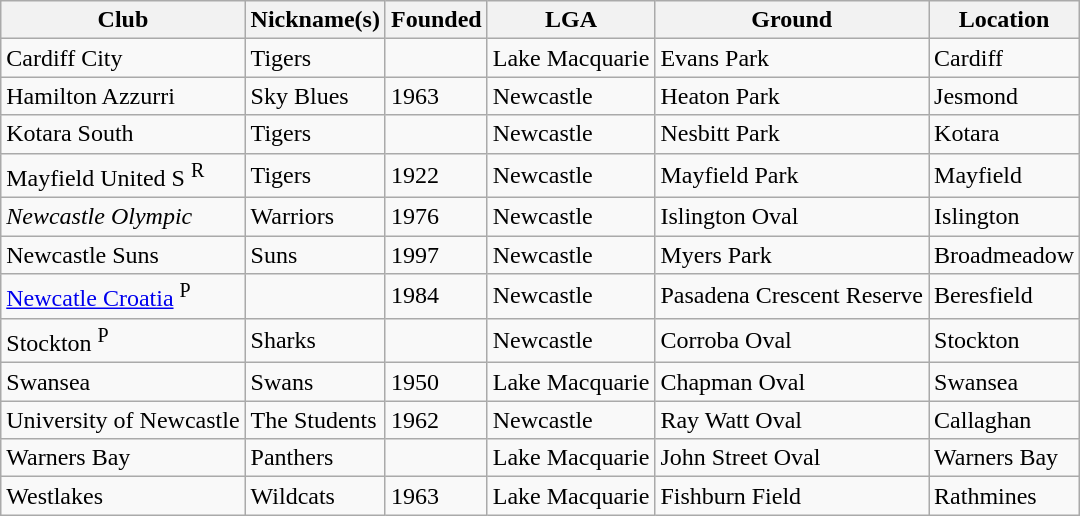<table class="wikitable">
<tr>
<th>Club</th>
<th>Nickname(s)</th>
<th>Founded</th>
<th>LGA</th>
<th>Ground</th>
<th>Location</th>
</tr>
<tr>
<td>Cardiff City</td>
<td>Tigers</td>
<td></td>
<td>Lake Macquarie</td>
<td>Evans Park</td>
<td>Cardiff</td>
</tr>
<tr>
<td>Hamilton Azzurri</td>
<td>Sky Blues</td>
<td>1963</td>
<td>Newcastle</td>
<td>Heaton Park</td>
<td>Jesmond</td>
</tr>
<tr>
<td>Kotara South</td>
<td>Tigers</td>
<td></td>
<td>Newcastle</td>
<td>Nesbitt Park</td>
<td>Kotara</td>
</tr>
<tr>
<td>Mayfield United S <sup>R</sup></td>
<td>Tigers</td>
<td>1922</td>
<td>Newcastle</td>
<td>Mayfield Park</td>
<td>Mayfield</td>
</tr>
<tr>
<td><em>Newcastle Olympic</em></td>
<td>Warriors</td>
<td>1976</td>
<td>Newcastle</td>
<td>Islington Oval</td>
<td>Islington</td>
</tr>
<tr>
<td>Newcastle Suns</td>
<td>Suns</td>
<td>1997</td>
<td>Newcastle</td>
<td>Myers Park</td>
<td>Broadmeadow</td>
</tr>
<tr>
<td><a href='#'>Newcatle Croatia</a> <sup>P</sup></td>
<td></td>
<td>1984</td>
<td>Newcastle</td>
<td>Pasadena Crescent Reserve</td>
<td>Beresfield</td>
</tr>
<tr>
<td>Stockton <sup>P</sup></td>
<td>Sharks</td>
<td></td>
<td>Newcastle</td>
<td>Corroba Oval</td>
<td>Stockton</td>
</tr>
<tr>
<td>Swansea</td>
<td>Swans</td>
<td>1950</td>
<td>Lake Macquarie</td>
<td>Chapman Oval</td>
<td>Swansea</td>
</tr>
<tr>
<td>University of Newcastle</td>
<td>The Students</td>
<td>1962</td>
<td>Newcastle</td>
<td>Ray Watt Oval</td>
<td>Callaghan</td>
</tr>
<tr>
<td>Warners Bay</td>
<td>Panthers</td>
<td></td>
<td>Lake Macquarie</td>
<td>John Street Oval</td>
<td>Warners Bay</td>
</tr>
<tr>
<td>Westlakes</td>
<td>Wildcats</td>
<td>1963</td>
<td>Lake Macquarie</td>
<td>Fishburn Field</td>
<td>Rathmines</td>
</tr>
</table>
